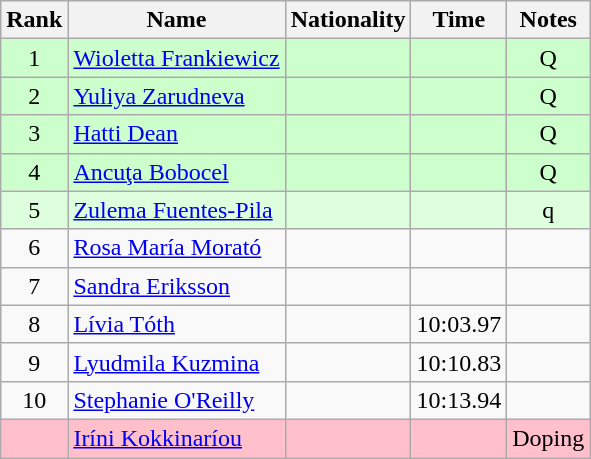<table class="wikitable sortable" style="text-align:center">
<tr>
<th>Rank</th>
<th>Name</th>
<th>Nationality</th>
<th>Time</th>
<th>Notes</th>
</tr>
<tr bgcolor=ccffcc>
<td>1</td>
<td align="left"><a href='#'>Wioletta Frankiewicz</a></td>
<td align=left></td>
<td></td>
<td>Q</td>
</tr>
<tr bgcolor=ccffcc>
<td>2</td>
<td align="left"><a href='#'>Yuliya Zarudneva</a></td>
<td align=left></td>
<td></td>
<td>Q</td>
</tr>
<tr bgcolor=ccffcc>
<td>3</td>
<td align="left"><a href='#'>Hatti Dean</a></td>
<td align=left></td>
<td></td>
<td>Q</td>
</tr>
<tr bgcolor=ccffcc>
<td>4</td>
<td align="left"><a href='#'>Ancuţa Bobocel</a></td>
<td align=left></td>
<td></td>
<td>Q</td>
</tr>
<tr bgcolor=ddffdd>
<td>5</td>
<td align="left"><a href='#'>Zulema Fuentes-Pila</a></td>
<td align=left></td>
<td></td>
<td>q</td>
</tr>
<tr>
<td>6</td>
<td align="left"><a href='#'>Rosa María Morató</a></td>
<td align=left></td>
<td></td>
<td></td>
</tr>
<tr>
<td>7</td>
<td align="left"><a href='#'>Sandra Eriksson</a></td>
<td align=left></td>
<td></td>
<td></td>
</tr>
<tr>
<td>8</td>
<td align="left"><a href='#'>Lívia Tóth</a></td>
<td align=left></td>
<td>10:03.97</td>
<td></td>
</tr>
<tr>
<td>9</td>
<td align="left"><a href='#'>Lyudmila Kuzmina</a></td>
<td align=left></td>
<td>10:10.83</td>
<td></td>
</tr>
<tr>
<td>10</td>
<td align="left"><a href='#'>Stephanie O'Reilly</a></td>
<td align=left></td>
<td>10:13.94</td>
<td></td>
</tr>
<tr bgcolor=pink>
<td></td>
<td align="left"><a href='#'>Iríni Kokkinaríou</a></td>
<td align=left></td>
<td></td>
<td>Doping</td>
</tr>
</table>
